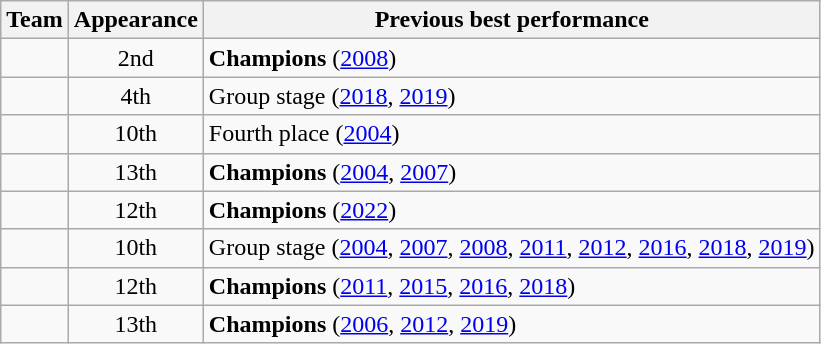<table class="wikitable sortable">
<tr>
<th>Team</th>
<th data-sort-type="number">Appearance</th>
<th>Previous best performance</th>
</tr>
<tr>
<td></td>
<td style="text-align:center">2nd</td>
<td><strong>Champions</strong>  (<a href='#'>2008</a>)</td>
</tr>
<tr>
<td></td>
<td style="text-align:center">4th</td>
<td>Group stage (<a href='#'>2018</a>, <a href='#'>2019</a>)</td>
</tr>
<tr>
<td></td>
<td style="text-align:center">10th</td>
<td>Fourth place (<a href='#'>2004</a>)</td>
</tr>
<tr>
<td></td>
<td style="text-align:center">13th</td>
<td><strong>Champions</strong> (<a href='#'>2004</a>, <a href='#'>2007</a>)</td>
</tr>
<tr>
<td></td>
<td style="text-align:center">12th</td>
<td><strong>Champions</strong>  (<a href='#'>2022</a>)</td>
</tr>
<tr>
<td></td>
<td style="text-align:center">10th</td>
<td>Group stage (<a href='#'>2004</a>, <a href='#'>2007</a>, <a href='#'>2008</a>, <a href='#'>2011</a>, <a href='#'>2012</a>, <a href='#'>2016</a>, <a href='#'>2018</a>, <a href='#'>2019</a>)</td>
</tr>
<tr>
<td></td>
<td style="text-align:center">12th</td>
<td><strong>Champions</strong> (<a href='#'>2011</a>, <a href='#'>2015</a>, <a href='#'>2016</a>, <a href='#'>2018</a>)</td>
</tr>
<tr>
<td></td>
<td style="text-align:center">13th</td>
<td><strong>Champions</strong> (<a href='#'>2006</a>, <a href='#'>2012</a>, <a href='#'>2019</a>)</td>
</tr>
</table>
